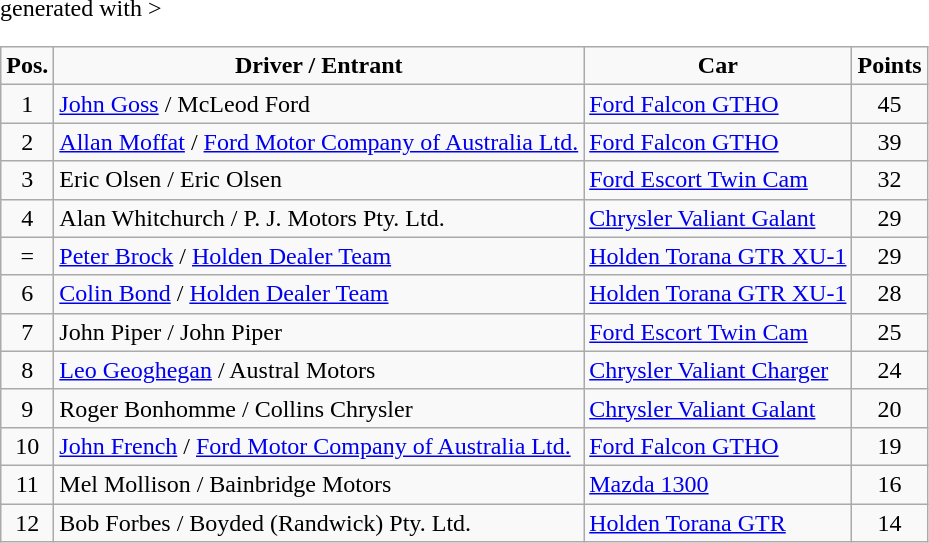<table class="wikitable" <hiddentext>generated with >
<tr style="font-weight:bold">
<td align="center">Pos.</td>
<td align="center">Driver / Entrant</td>
<td align="center">Car</td>
<td align="center">Points</td>
</tr>
<tr>
<td align="center">1</td>
<td><a href='#'>John Goss</a> / McLeod Ford</td>
<td><a href='#'>Ford Falcon GTHO</a></td>
<td align="center">45</td>
</tr>
<tr>
<td align="center">2</td>
<td><a href='#'>Allan Moffat</a> / <a href='#'>Ford Motor Company of Australia Ltd.</a></td>
<td><a href='#'>Ford Falcon GTHO</a></td>
<td align="center">39</td>
</tr>
<tr>
<td align="center">3</td>
<td>Eric Olsen / Eric Olsen</td>
<td><a href='#'>Ford Escort Twin Cam</a></td>
<td align="center">32</td>
</tr>
<tr>
<td align="center">4</td>
<td>Alan Whitchurch / P. J. Motors Pty. Ltd.</td>
<td><a href='#'>Chrysler Valiant Galant</a></td>
<td align="center">29</td>
</tr>
<tr>
<td align="center">=</td>
<td><a href='#'>Peter Brock</a> / <a href='#'>Holden Dealer Team</a></td>
<td><a href='#'>Holden Torana GTR XU-1</a></td>
<td align="center">29</td>
</tr>
<tr>
<td align="center">6</td>
<td><a href='#'>Colin Bond</a> / <a href='#'>Holden Dealer Team</a></td>
<td><a href='#'>Holden Torana GTR XU-1</a></td>
<td align="center">28</td>
</tr>
<tr>
<td align="center">7</td>
<td>John Piper / John Piper</td>
<td><a href='#'>Ford Escort Twin Cam</a></td>
<td align="center">25</td>
</tr>
<tr>
<td align="center">8</td>
<td><a href='#'>Leo Geoghegan</a> / Austral Motors</td>
<td><a href='#'>Chrysler Valiant Charger</a></td>
<td align="center">24</td>
</tr>
<tr>
<td align="center">9</td>
<td>Roger Bonhomme / Collins Chrysler</td>
<td><a href='#'>Chrysler Valiant Galant</a></td>
<td align="center">20</td>
</tr>
<tr>
<td align="center">10</td>
<td><a href='#'>John French</a> / <a href='#'>Ford Motor Company of Australia Ltd.</a></td>
<td><a href='#'>Ford Falcon GTHO</a></td>
<td align="center">19</td>
</tr>
<tr>
<td align="center">11</td>
<td>Mel Mollison / Bainbridge Motors</td>
<td><a href='#'>Mazda 1300</a></td>
<td align="center">16</td>
</tr>
<tr>
<td align="center">12</td>
<td>Bob Forbes / Boyded (Randwick) Pty. Ltd.</td>
<td><a href='#'>Holden Torana GTR</a></td>
<td align="center">14</td>
</tr>
</table>
